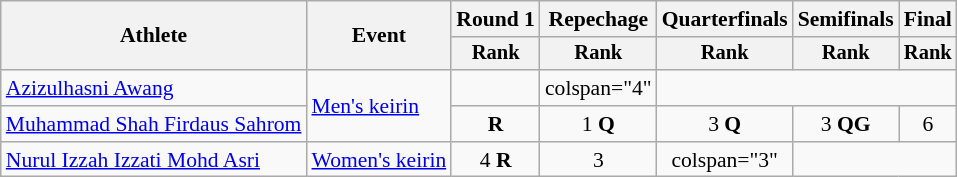<table class=wikitable style=font-size:90%;text-align:center>
<tr>
<th rowspan=2>Athlete</th>
<th rowspan=2>Event</th>
<th>Round 1</th>
<th>Repechage</th>
<th>Quarterfinals</th>
<th>Semifinals</th>
<th>Final</th>
</tr>
<tr style=font-size:95%>
<th>Rank</th>
<th>Rank</th>
<th>Rank</th>
<th>Rank</th>
<th>Rank</th>
</tr>
<tr>
<td align=left><a href='#'>Azizulhasni Awang</a></td>
<td align=left rowspan=2><a href='#'>Men's keirin</a></td>
<td></td>
<td>colspan="4" </td>
</tr>
<tr>
<td align=left><a href='#'>Muhammad Shah Firdaus Sahrom</a></td>
<td> <strong>R</strong></td>
<td>1 <strong>Q</strong></td>
<td>3 <strong>Q</strong></td>
<td>3 <strong>QG</strong></td>
<td>6 </td>
</tr>
<tr>
<td align=left><a href='#'>Nurul Izzah Izzati Mohd Asri</a></td>
<td align=left><a href='#'>Women's keirin</a></td>
<td>4 <strong>R</strong></td>
<td>3</td>
<td>colspan="3" </td>
</tr>
</table>
